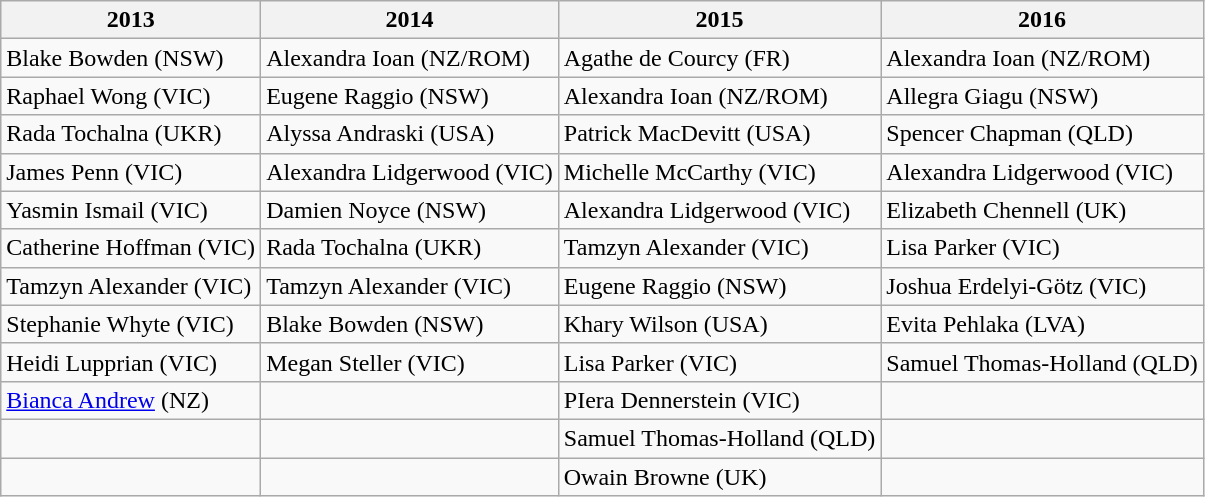<table class="wikitable mw-collapsible mw-collapsed">
<tr>
<th>2013</th>
<th>2014</th>
<th>2015</th>
<th>2016</th>
</tr>
<tr>
<td>Blake Bowden (NSW)</td>
<td>Alexandra Ioan (NZ/ROM)</td>
<td>Agathe de Courcy (FR)</td>
<td>Alexandra Ioan (NZ/ROM)</td>
</tr>
<tr>
<td>Raphael Wong (VIC)</td>
<td>Eugene Raggio (NSW)</td>
<td>Alexandra Ioan (NZ/ROM)</td>
<td>Allegra Giagu (NSW)</td>
</tr>
<tr>
<td>Rada Tochalna (UKR)</td>
<td>Alyssa Andraski (USA)</td>
<td>Patrick MacDevitt (USA)</td>
<td>Spencer Chapman (QLD)</td>
</tr>
<tr>
<td>James Penn (VIC)</td>
<td>Alexandra Lidgerwood (VIC)</td>
<td>Michelle McCarthy (VIC)</td>
<td>Alexandra Lidgerwood (VIC)</td>
</tr>
<tr>
<td>Yasmin Ismail (VIC)</td>
<td>Damien Noyce (NSW)</td>
<td>Alexandra Lidgerwood (VIC)</td>
<td>Elizabeth Chennell (UK)</td>
</tr>
<tr>
<td>Catherine Hoffman (VIC)</td>
<td>Rada Tochalna (UKR)</td>
<td>Tamzyn Alexander (VIC)</td>
<td>Lisa Parker (VIC)</td>
</tr>
<tr>
<td>Tamzyn Alexander (VIC)</td>
<td>Tamzyn Alexander (VIC)</td>
<td>Eugene Raggio (NSW)</td>
<td>Joshua Erdelyi-Götz (VIC)</td>
</tr>
<tr>
<td>Stephanie Whyte (VIC)</td>
<td>Blake Bowden (NSW)</td>
<td>Khary Wilson (USA)</td>
<td>Evita Pehlaka (LVA)</td>
</tr>
<tr>
<td>Heidi Lupprian (VIC)</td>
<td>Megan Steller (VIC)</td>
<td>Lisa Parker (VIC)</td>
<td>Samuel Thomas-Holland (QLD)</td>
</tr>
<tr>
<td><a href='#'>Bianca Andrew</a> (NZ)</td>
<td></td>
<td>PIera Dennerstein (VIC)</td>
<td></td>
</tr>
<tr>
<td></td>
<td></td>
<td>Samuel Thomas-Holland (QLD)</td>
<td></td>
</tr>
<tr>
<td></td>
<td></td>
<td>Owain Browne (UK)</td>
<td></td>
</tr>
</table>
